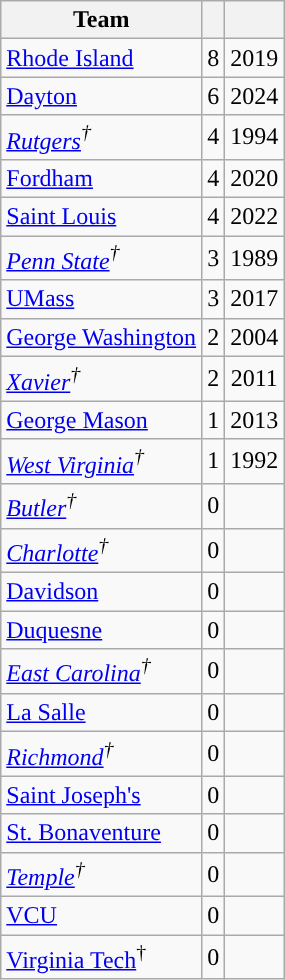<table class="wikitable sortable" style="text-align:center;">
<tr>
<th width=px>Team</th>
<th width=px></th>
<th width=px></th>
</tr>
<tr>
<td align=left><a href='#'>Rhode Island</a></td>
<td>8</td>
<td>2019</td>
</tr>
<tr>
<td align=left><a href='#'>Dayton</a></td>
<td>6</td>
<td>2024</td>
</tr>
<tr>
<td align=left><em><a href='#'>Rutgers</a><sup>†</sup></em></td>
<td>4</td>
<td>1994</td>
</tr>
<tr>
<td align=left><a href='#'>Fordham</a></td>
<td>4</td>
<td>2020</td>
</tr>
<tr>
<td align=left><a href='#'>Saint Louis</a></td>
<td>4</td>
<td>2022</td>
</tr>
<tr>
<td align=left><em><a href='#'>Penn State</a><sup>†</sup></em></td>
<td>3</td>
<td>1989</td>
</tr>
<tr>
<td align=left><a href='#'>UMass</a></td>
<td>3</td>
<td>2017</td>
</tr>
<tr>
<td align=left><a href='#'>George Washington</a></td>
<td>2</td>
<td>2004</td>
</tr>
<tr>
<td align=left><em><a href='#'>Xavier</a><sup>†</sup></em></td>
<td>2</td>
<td>2011</td>
</tr>
<tr>
<td align=left><a href='#'>George Mason</a></td>
<td>1</td>
<td>2013</td>
</tr>
<tr>
<td align=left><em><a href='#'>West Virginia</a><sup>†</sup></em></td>
<td>1</td>
<td>1992</td>
</tr>
<tr>
<td align=left><em><a href='#'>Butler</a><sup>†</sup></em></td>
<td>0</td>
<td></td>
</tr>
<tr>
<td align=left><em><a href='#'>Charlotte</a><sup>†</sup></em></td>
<td>0</td>
<td></td>
</tr>
<tr>
<td align=left><a href='#'>Davidson</a></td>
<td>0</td>
<td></td>
</tr>
<tr>
<td align=left><a href='#'>Duquesne</a></td>
<td>0</td>
<td></td>
</tr>
<tr>
<td align=left><em><a href='#'>East Carolina</a><sup>†</sup></em></td>
<td>0</td>
<td></td>
</tr>
<tr>
<td align=left><a href='#'>La Salle</a></td>
<td>0</td>
<td></td>
</tr>
<tr>
<td align=left><em><a href='#'>Richmond</a><sup>†</sup></em></td>
<td>0</td>
<td></td>
</tr>
<tr>
<td align=left><a href='#'>Saint Joseph's</a></td>
<td>0</td>
<td></td>
</tr>
<tr>
<td align=left><a href='#'>St. Bonaventure</a></td>
<td>0</td>
<td></td>
</tr>
<tr>
<td align=left><em><a href='#'>Temple</a><sup>†</sup></em></td>
<td>0</td>
<td></td>
</tr>
<tr>
<td align=left><a href='#'>VCU</a></td>
<td>0</td>
<td></td>
</tr>
<tr>
<td align=left><a href='#'>Virginia Tech</a><sup>†</sup></td>
<td>0</td>
<td></td>
</tr>
</table>
